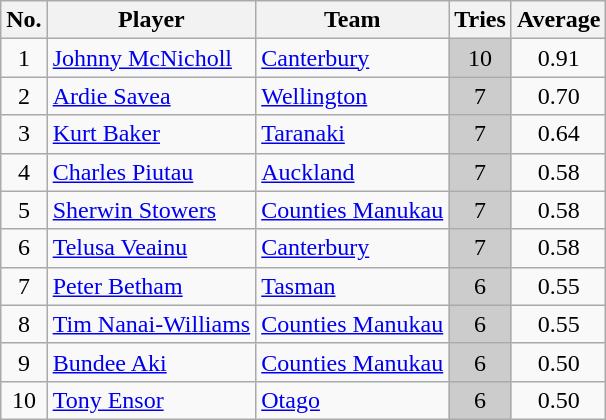<table class="wikitable sortable" style="text-align:center">
<tr>
<th>No.</th>
<th>Player</th>
<th>Team</th>
<th>Tries</th>
<th>Average</th>
</tr>
<tr>
<td>1</td>
<td style="text-align:left"><a href='#'>Johnny McNicholl</a></td>
<td style="text-align:left"><a href='#'>Canterbury</a></td>
<td style="background:#ccc">10</td>
<td>0.91</td>
</tr>
<tr>
<td>2</td>
<td style="text-align:left"><a href='#'>Ardie Savea</a></td>
<td style="text-align:left"><a href='#'>Wellington</a></td>
<td style="background:#ccc">7</td>
<td>0.70</td>
</tr>
<tr>
<td>3</td>
<td style="text-align:left"><a href='#'>Kurt Baker</a></td>
<td style="text-align:left"><a href='#'>Taranaki</a></td>
<td style="background:#ccc">7</td>
<td>0.64</td>
</tr>
<tr>
<td>4</td>
<td style="text-align:left"><a href='#'>Charles Piutau</a></td>
<td style="text-align:left"><a href='#'>Auckland</a></td>
<td style="background:#ccc">7</td>
<td>0.58</td>
</tr>
<tr>
<td>5</td>
<td style="text-align:left"><a href='#'>Sherwin Stowers</a></td>
<td style="text-align:left"><a href='#'>Counties Manukau</a></td>
<td style="background:#ccc">7</td>
<td>0.58</td>
</tr>
<tr>
<td>6</td>
<td style="text-align:left"><a href='#'>Telusa Veainu</a></td>
<td style="text-align:left"><a href='#'>Canterbury</a></td>
<td style="background:#ccc">7</td>
<td>0.58</td>
</tr>
<tr>
<td>7</td>
<td style="text-align:left"><a href='#'>Peter Betham</a></td>
<td style="text-align:left"><a href='#'>Tasman</a></td>
<td style="background:#ccc">6</td>
<td>0.55</td>
</tr>
<tr>
<td>8</td>
<td style="text-align:left"><a href='#'>Tim Nanai-Williams</a></td>
<td style="text-align:left"><a href='#'>Counties Manukau</a></td>
<td style="background:#ccc">6</td>
<td>0.55</td>
</tr>
<tr>
<td>9</td>
<td style="text-align:left"><a href='#'>Bundee Aki</a></td>
<td style="text-align:left"><a href='#'>Counties Manukau</a></td>
<td style="background:#ccc">6</td>
<td>0.50</td>
</tr>
<tr>
<td>10</td>
<td style="text-align:left"><a href='#'>Tony Ensor</a></td>
<td style="text-align:left"><a href='#'>Otago</a></td>
<td style="background:#ccc">6</td>
<td>0.50</td>
</tr>
</table>
